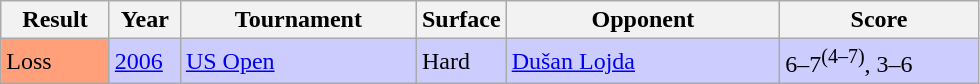<table class="sortable wikitable">
<tr>
<th style="width:65px;">Result</th>
<th style="width:40px;">Year</th>
<th style="width:150px;">Tournament</th>
<th style="width:50px;">Surface</th>
<th style="width:175px;">Opponent</th>
<th style="width:125px;" class="unsortable">Score</th>
</tr>
<tr style="background:#ccccff;">
<td style="background:#ffa07a;">Loss</td>
<td><a href='#'>2006</a></td>
<td><a href='#'>US Open</a></td>
<td>Hard</td>
<td> <a href='#'>Dušan Lojda</a></td>
<td>6–7<sup>(4–7)</sup>, 3–6</td>
</tr>
</table>
